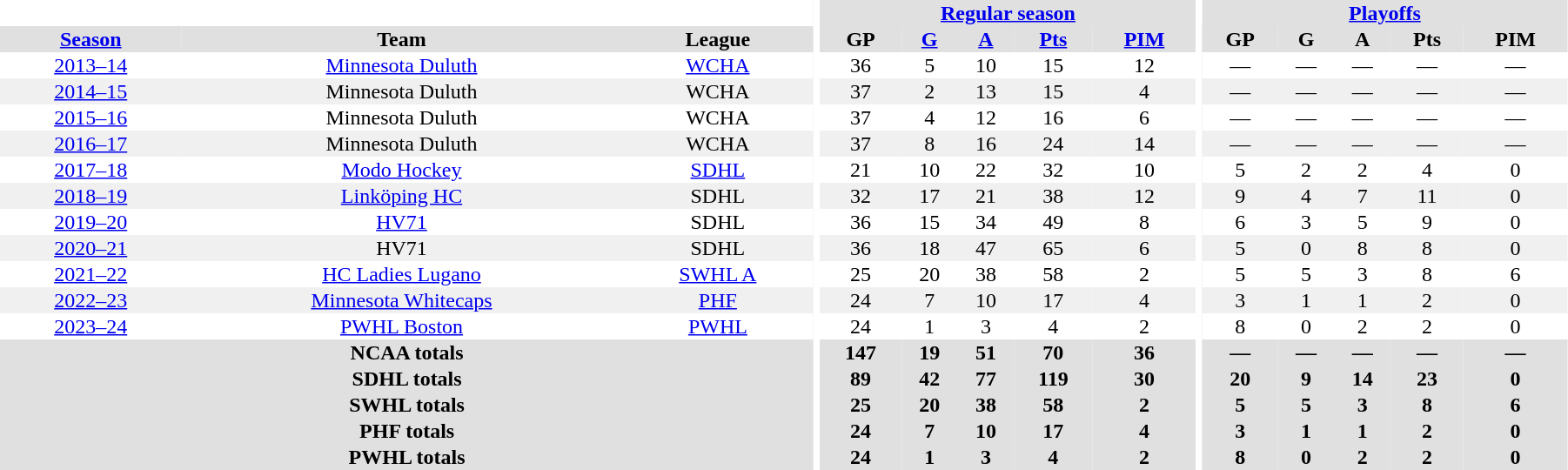<table border="0" cellpadding="1" cellspacing="0" style="text-align:center; width:95%">
<tr bgcolor="#e0e0e0">
<th colspan="3" bgcolor="#ffffff"></th>
<th rowspan="99" bgcolor="#ffffff"></th>
<th colspan="5"><a href='#'>Regular season</a></th>
<th rowspan="99" bgcolor="#ffffff"></th>
<th colspan="5"><a href='#'>Playoffs</a></th>
</tr>
<tr bgcolor="#e0e0e0">
<th><a href='#'>Season</a></th>
<th>Team</th>
<th>League</th>
<th>GP</th>
<th><a href='#'>G</a></th>
<th><a href='#'>A</a></th>
<th><a href='#'>Pts</a></th>
<th><a href='#'>PIM</a></th>
<th>GP</th>
<th>G</th>
<th>A</th>
<th>Pts</th>
<th>PIM</th>
</tr>
<tr>
<td><a href='#'>2013–14</a></td>
<td><a href='#'>Minnesota Duluth</a></td>
<td><a href='#'>WCHA</a></td>
<td>36</td>
<td>5</td>
<td>10</td>
<td>15</td>
<td>12</td>
<td>—</td>
<td>—</td>
<td>—</td>
<td>—</td>
<td>—</td>
</tr>
<tr bgcolor="#f0f0f0">
<td><a href='#'>2014–15</a></td>
<td>Minnesota Duluth</td>
<td>WCHA</td>
<td>37</td>
<td>2</td>
<td>13</td>
<td>15</td>
<td>4</td>
<td>—</td>
<td>—</td>
<td>—</td>
<td>—</td>
<td>—</td>
</tr>
<tr>
<td><a href='#'>2015–16</a></td>
<td>Minnesota Duluth</td>
<td>WCHA</td>
<td>37</td>
<td>4</td>
<td>12</td>
<td>16</td>
<td>6</td>
<td>—</td>
<td>—</td>
<td>—</td>
<td>—</td>
<td>—</td>
</tr>
<tr bgcolor="#f0f0f0">
<td><a href='#'>2016–17</a></td>
<td>Minnesota Duluth</td>
<td>WCHA</td>
<td>37</td>
<td>8</td>
<td>16</td>
<td>24</td>
<td>14</td>
<td>—</td>
<td>—</td>
<td>—</td>
<td>—</td>
<td>—</td>
</tr>
<tr>
<td><a href='#'>2017–18</a></td>
<td><a href='#'>Modo Hockey</a></td>
<td><a href='#'>SDHL</a></td>
<td>21</td>
<td>10</td>
<td>22</td>
<td>32</td>
<td>10</td>
<td>5</td>
<td>2</td>
<td>2</td>
<td>4</td>
<td>0</td>
</tr>
<tr bgcolor="#f0f0f0">
<td><a href='#'>2018–19</a></td>
<td><a href='#'>Linköping HC</a></td>
<td>SDHL</td>
<td>32</td>
<td>17</td>
<td>21</td>
<td>38</td>
<td>12</td>
<td>9</td>
<td>4</td>
<td>7</td>
<td>11</td>
<td>0</td>
</tr>
<tr>
<td><a href='#'>2019–20</a></td>
<td><a href='#'>HV71</a></td>
<td>SDHL</td>
<td>36</td>
<td>15</td>
<td>34</td>
<td>49</td>
<td>8</td>
<td>6</td>
<td>3</td>
<td>5</td>
<td>9</td>
<td>0</td>
</tr>
<tr bgcolor="#f0f0f0">
<td><a href='#'>2020–21</a></td>
<td>HV71</td>
<td>SDHL</td>
<td>36</td>
<td>18</td>
<td>47</td>
<td>65</td>
<td>6</td>
<td>5</td>
<td>0</td>
<td>8</td>
<td>8</td>
<td>0</td>
</tr>
<tr>
<td><a href='#'>2021–22</a></td>
<td><a href='#'>HC Ladies Lugano</a></td>
<td><a href='#'>SWHL A</a></td>
<td>25</td>
<td>20</td>
<td>38</td>
<td>58</td>
<td>2</td>
<td>5</td>
<td>5</td>
<td>3</td>
<td>8</td>
<td>6</td>
</tr>
<tr bgcolor="#f0f0f0">
<td><a href='#'>2022–23</a></td>
<td><a href='#'>Minnesota Whitecaps</a></td>
<td><a href='#'>PHF</a></td>
<td>24</td>
<td>7</td>
<td>10</td>
<td>17</td>
<td>4</td>
<td>3</td>
<td>1</td>
<td>1</td>
<td>2</td>
<td>0</td>
</tr>
<tr>
<td><a href='#'>2023–24</a></td>
<td><a href='#'>PWHL Boston</a></td>
<td><a href='#'>PWHL</a></td>
<td>24</td>
<td>1</td>
<td>3</td>
<td>4</td>
<td>2</td>
<td>8</td>
<td>0</td>
<td>2</td>
<td>2</td>
<td>0</td>
</tr>
<tr bgcolor="#e0e0e0">
<th colspan="3">NCAA totals</th>
<th>147</th>
<th>19</th>
<th>51</th>
<th>70</th>
<th>36</th>
<th>—</th>
<th>—</th>
<th>—</th>
<th>—</th>
<th>—</th>
</tr>
<tr bgcolor="#e0e0e0">
<th colspan="3">SDHL totals</th>
<th>89</th>
<th>42</th>
<th>77</th>
<th>119</th>
<th>30</th>
<th>20</th>
<th>9</th>
<th>14</th>
<th>23</th>
<th>0</th>
</tr>
<tr bgcolor="#e0e0e0">
<th colspan="3">SWHL totals</th>
<th>25</th>
<th>20</th>
<th>38</th>
<th>58</th>
<th>2</th>
<th>5</th>
<th>5</th>
<th>3</th>
<th>8</th>
<th>6</th>
</tr>
<tr bgcolor="#e0e0e0">
<th colspan="3">PHF totals</th>
<th>24</th>
<th>7</th>
<th>10</th>
<th>17</th>
<th>4</th>
<th>3</th>
<th>1</th>
<th>1</th>
<th>2</th>
<th>0</th>
</tr>
<tr bgcolor="#e0e0e0">
<th colspan="3">PWHL totals</th>
<th>24</th>
<th>1</th>
<th>3</th>
<th>4</th>
<th>2</th>
<th>8</th>
<th>0</th>
<th>2</th>
<th>2</th>
<th>0</th>
</tr>
</table>
